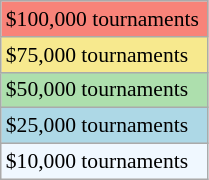<table class="wikitable" style="font-size:90%;" width=11%>
<tr style="background:#f88379;">
<td>$100,000 tournaments</td>
</tr>
<tr style="background:#f7e98e;">
<td>$75,000 tournaments</td>
</tr>
<tr style="background:#addfad;">
<td>$50,000 tournaments</td>
</tr>
<tr style="background:lightblue;">
<td>$25,000 tournaments</td>
</tr>
<tr style="background:#f0f8ff;">
<td>$10,000 tournaments</td>
</tr>
</table>
